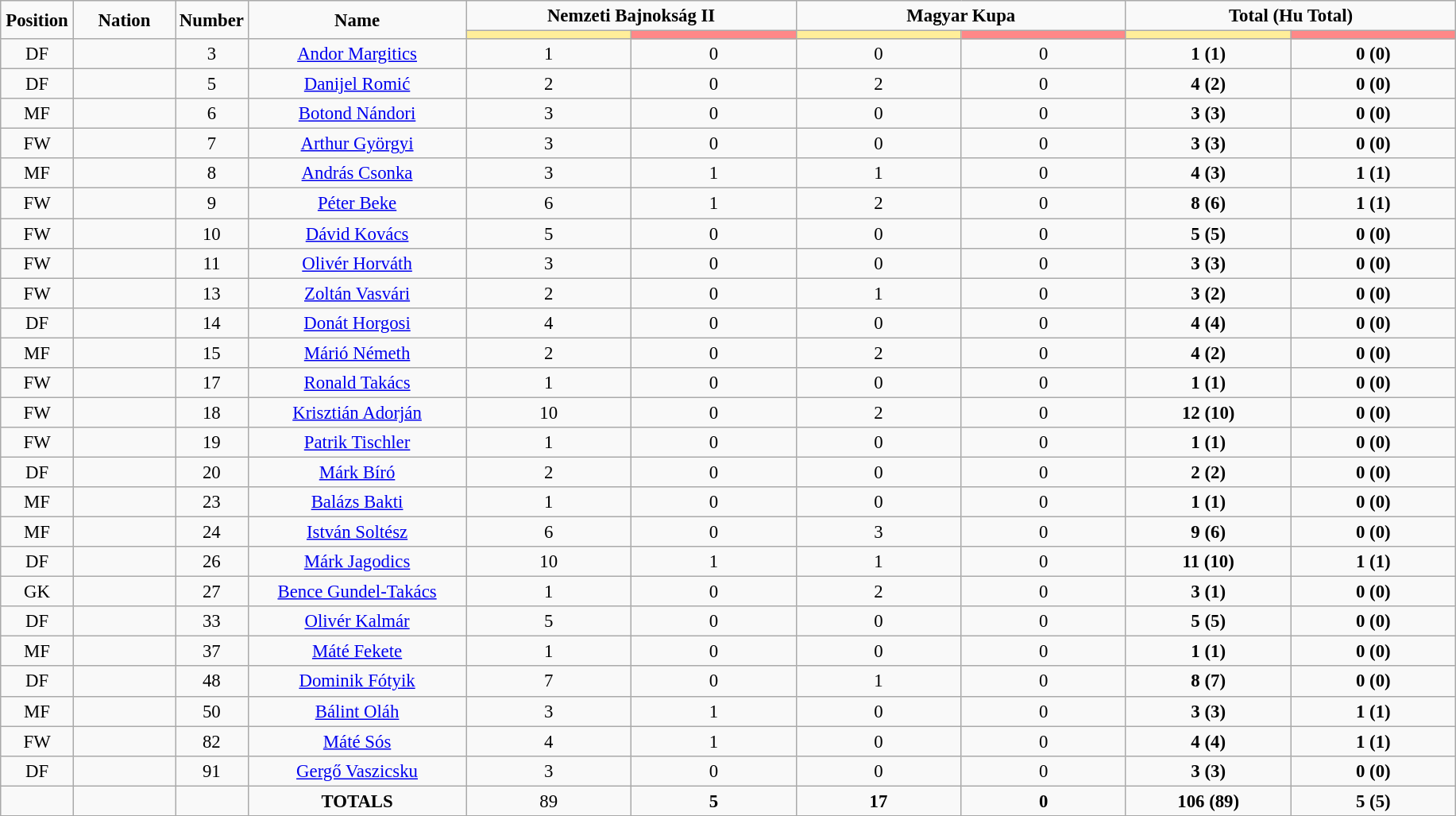<table class="wikitable" style="font-size: 95%; text-align: center;">
<tr>
<td rowspan="2" width="5%" align="center"><strong>Position</strong></td>
<td rowspan="2" width="7%" align="center"><strong>Nation</strong></td>
<td rowspan="2" width="5%" align="center"><strong>Number</strong></td>
<td rowspan="2" width="15%" align="center"><strong>Name</strong></td>
<td colspan="2" align="center"><strong>Nemzeti Bajnokság II</strong></td>
<td colspan="2" align="center"><strong>Magyar Kupa</strong></td>
<td colspan="2" align="center"><strong>Total (Hu Total)</strong></td>
</tr>
<tr>
<th width="60" style="background: #FFEE99"></th>
<th width="60" style="background: #FF8888"></th>
<th width="60" style="background: #FFEE99"></th>
<th width="60" style="background: #FF8888"></th>
<th width="60" style="background: #FFEE99"></th>
<th width="60" style="background: #FF8888"></th>
</tr>
<tr>
<td>DF</td>
<td></td>
<td>3</td>
<td><a href='#'>Andor Margitics</a></td>
<td>1</td>
<td>0</td>
<td>0</td>
<td>0</td>
<td><strong>1 (1)</strong></td>
<td><strong>0 (0)</strong></td>
</tr>
<tr>
<td>DF</td>
<td></td>
<td>5</td>
<td><a href='#'>Danijel Romić</a></td>
<td>2</td>
<td>0</td>
<td>2</td>
<td>0</td>
<td><strong>4 (2)</strong></td>
<td><strong>0 (0)</strong></td>
</tr>
<tr>
<td>MF</td>
<td></td>
<td>6</td>
<td><a href='#'>Botond Nándori</a></td>
<td>3</td>
<td>0</td>
<td>0</td>
<td>0</td>
<td><strong>3 (3)</strong></td>
<td><strong>0 (0)</strong></td>
</tr>
<tr>
<td>FW</td>
<td></td>
<td>7</td>
<td><a href='#'>Arthur Györgyi</a></td>
<td>3</td>
<td>0</td>
<td>0</td>
<td>0</td>
<td><strong>3 (3)</strong></td>
<td><strong>0 (0)</strong></td>
</tr>
<tr>
<td>MF</td>
<td></td>
<td>8</td>
<td><a href='#'>András Csonka</a></td>
<td>3</td>
<td>1</td>
<td>1</td>
<td>0</td>
<td><strong>4 (3)</strong></td>
<td><strong>1 (1)</strong></td>
</tr>
<tr>
<td>FW</td>
<td></td>
<td>9</td>
<td><a href='#'>Péter Beke</a></td>
<td>6</td>
<td>1</td>
<td>2</td>
<td>0</td>
<td><strong>8 (6)</strong></td>
<td><strong>1 (1)</strong></td>
</tr>
<tr>
<td>FW</td>
<td></td>
<td>10</td>
<td><a href='#'>Dávid Kovács</a></td>
<td>5</td>
<td>0</td>
<td>0</td>
<td>0</td>
<td><strong>5 (5)</strong></td>
<td><strong>0 (0)</strong></td>
</tr>
<tr>
<td>FW</td>
<td></td>
<td>11</td>
<td><a href='#'>Olivér Horváth</a></td>
<td>3</td>
<td>0</td>
<td>0</td>
<td>0</td>
<td><strong>3 (3)</strong></td>
<td><strong>0 (0)</strong></td>
</tr>
<tr>
<td>FW</td>
<td></td>
<td>13</td>
<td><a href='#'>Zoltán Vasvári</a></td>
<td>2</td>
<td>0</td>
<td>1</td>
<td>0</td>
<td><strong>3 (2)</strong></td>
<td><strong>0 (0)</strong></td>
</tr>
<tr>
<td>DF</td>
<td></td>
<td>14</td>
<td><a href='#'>Donát Horgosi</a></td>
<td>4</td>
<td>0</td>
<td>0</td>
<td>0</td>
<td><strong>4 (4)</strong></td>
<td><strong>0 (0)</strong></td>
</tr>
<tr>
<td>MF</td>
<td></td>
<td>15</td>
<td><a href='#'>Márió Németh</a></td>
<td>2</td>
<td>0</td>
<td>2</td>
<td>0</td>
<td><strong>4 (2)</strong></td>
<td><strong>0 (0)</strong></td>
</tr>
<tr>
<td>FW</td>
<td></td>
<td>17</td>
<td><a href='#'>Ronald Takács</a></td>
<td>1</td>
<td>0</td>
<td>0</td>
<td>0</td>
<td><strong>1 (1)</strong></td>
<td><strong>0 (0)</strong></td>
</tr>
<tr>
<td>FW</td>
<td></td>
<td>18</td>
<td><a href='#'>Krisztián Adorján</a></td>
<td>10</td>
<td>0</td>
<td>2</td>
<td>0</td>
<td><strong>12 (10)</strong></td>
<td><strong>0 (0)</strong></td>
</tr>
<tr>
<td>FW</td>
<td></td>
<td>19</td>
<td><a href='#'>Patrik Tischler</a></td>
<td>1</td>
<td>0</td>
<td>0</td>
<td>0</td>
<td><strong>1 (1)</strong></td>
<td><strong>0 (0)</strong></td>
</tr>
<tr>
<td>DF</td>
<td></td>
<td>20</td>
<td><a href='#'>Márk Bíró</a></td>
<td>2</td>
<td>0</td>
<td>0</td>
<td>0</td>
<td><strong>2 (2)</strong></td>
<td><strong>0 (0)</strong></td>
</tr>
<tr>
<td>MF</td>
<td></td>
<td>23</td>
<td><a href='#'>Balázs Bakti</a></td>
<td>1</td>
<td>0</td>
<td>0</td>
<td>0</td>
<td><strong>1 (1)</strong></td>
<td><strong>0 (0)</strong></td>
</tr>
<tr>
<td>MF</td>
<td></td>
<td>24</td>
<td><a href='#'>István Soltész</a></td>
<td>6</td>
<td>0</td>
<td>3</td>
<td>0</td>
<td><strong>9 (6)</strong></td>
<td><strong>0 (0)</strong></td>
</tr>
<tr>
<td>DF</td>
<td></td>
<td>26</td>
<td><a href='#'>Márk Jagodics</a></td>
<td>10</td>
<td>1</td>
<td>1</td>
<td>0</td>
<td><strong>11 (10)</strong></td>
<td><strong>1 (1)</strong></td>
</tr>
<tr>
<td>GK</td>
<td></td>
<td>27</td>
<td><a href='#'>Bence Gundel-Takács</a></td>
<td>1</td>
<td>0</td>
<td>2</td>
<td>0</td>
<td><strong>3 (1)</strong></td>
<td><strong>0 (0)</strong></td>
</tr>
<tr>
<td>DF</td>
<td></td>
<td>33</td>
<td><a href='#'>Olivér Kalmár</a></td>
<td>5</td>
<td>0</td>
<td>0</td>
<td>0</td>
<td><strong>5 (5)</strong></td>
<td><strong>0 (0)</strong></td>
</tr>
<tr>
<td>MF</td>
<td></td>
<td>37</td>
<td><a href='#'>Máté Fekete</a></td>
<td>1</td>
<td>0</td>
<td>0</td>
<td>0</td>
<td><strong>1 (1)</strong></td>
<td><strong>0 (0)</strong></td>
</tr>
<tr>
<td>DF</td>
<td></td>
<td>48</td>
<td><a href='#'>Dominik Fótyik</a></td>
<td>7</td>
<td>0</td>
<td>1</td>
<td>0</td>
<td><strong>8 (7)</strong></td>
<td><strong>0 (0)</strong></td>
</tr>
<tr>
<td>MF</td>
<td></td>
<td>50</td>
<td><a href='#'>Bálint Oláh</a></td>
<td>3</td>
<td>1</td>
<td>0</td>
<td>0</td>
<td><strong>3 (3)</strong></td>
<td><strong>1 (1)</strong></td>
</tr>
<tr>
<td>FW</td>
<td></td>
<td>82</td>
<td><a href='#'>Máté Sós</a></td>
<td>4</td>
<td>1</td>
<td>0</td>
<td>0</td>
<td><strong>4 (4)</strong></td>
<td><strong>1 (1)</strong></td>
</tr>
<tr>
<td>DF</td>
<td></td>
<td>91</td>
<td><a href='#'>Gergő Vaszicsku</a></td>
<td>3</td>
<td>0</td>
<td>0</td>
<td>0</td>
<td><strong>3 (3)</strong></td>
<td><strong>0 (0)</strong></td>
</tr>
<tr>
<td></td>
<td></td>
<td></td>
<td><strong>TOTALS</strong></td>
<td>89</td>
<td><strong>5</strong></td>
<td><strong>17</strong></td>
<td><strong>0</strong></td>
<td><strong>106 (89)</strong></td>
<td><strong>5 (5)</strong></td>
</tr>
<tr>
</tr>
</table>
